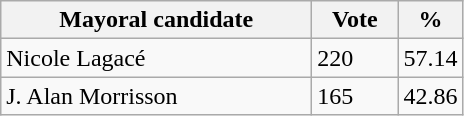<table class="wikitable">
<tr>
<th bgcolor="#DDDDFF" width="200px">Mayoral candidate</th>
<th bgcolor="#DDDDFF" width="50px">Vote</th>
<th bgcolor="#DDDDFF" width="30px">%</th>
</tr>
<tr>
<td>Nicole Lagacé</td>
<td>220</td>
<td>57.14</td>
</tr>
<tr>
<td>J. Alan Morrisson</td>
<td>165</td>
<td>42.86</td>
</tr>
</table>
